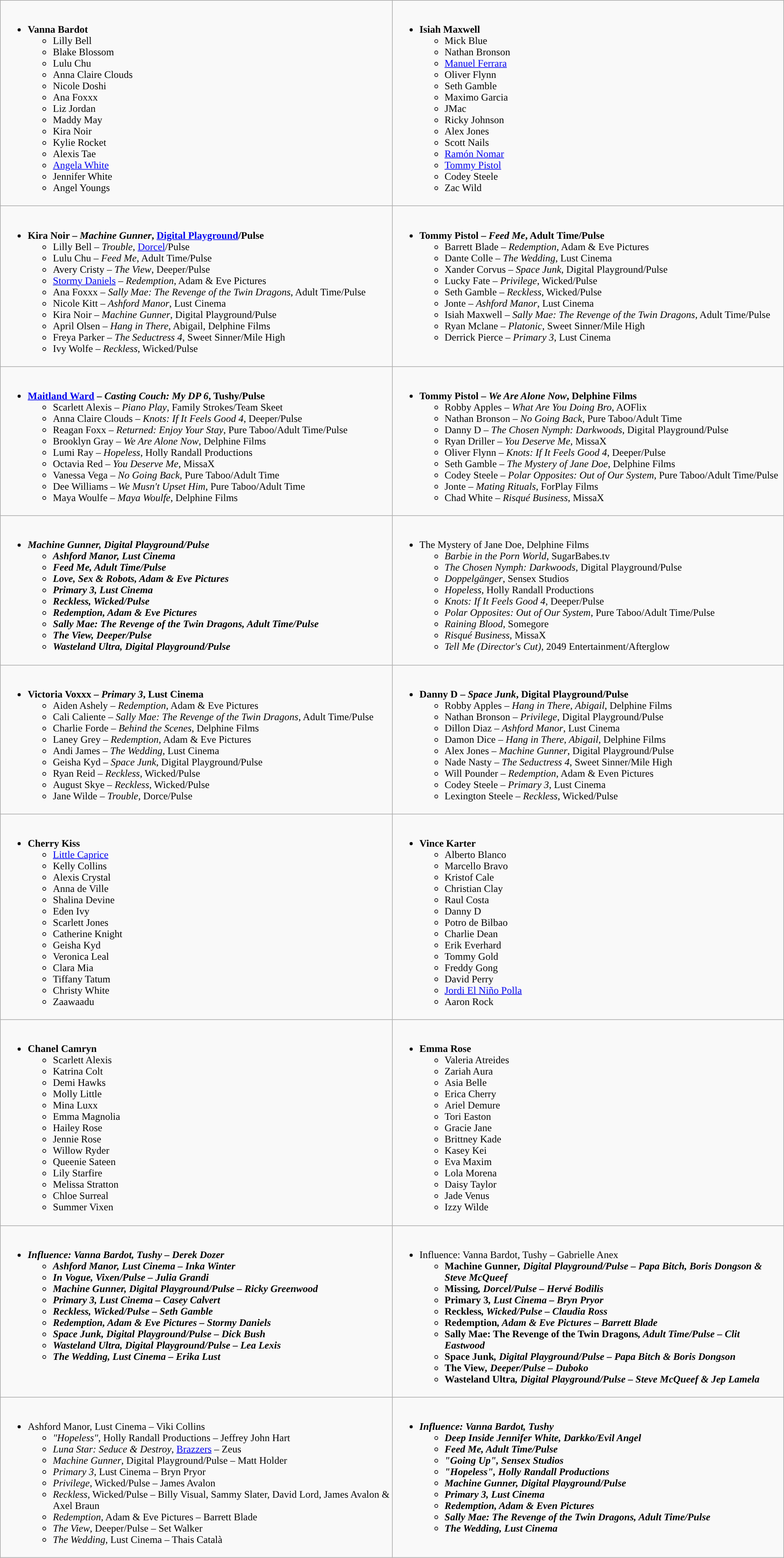<table class="wikitable" role="presentation">
<tr>
<td style="vertical-align:top; width:50%;"><br><ul><li><strong>Vanna Bardot</strong><ul><li>Lilly Bell</li><li>Blake Blossom</li><li>Lulu Chu</li><li>Anna Claire Clouds</li><li>Nicole Doshi</li><li>Ana Foxxx</li><li>Liz Jordan</li><li>Maddy May</li><li>Kira Noir</li><li>Kylie Rocket</li><li>Alexis Tae</li><li><a href='#'>Angela White</a></li><li>Jennifer White</li><li>Angel Youngs</li></ul></li></ul></td>
<td style="vertical-align:top; width:50%;"><br><ul><li><strong>Isiah Maxwell</strong><ul><li>Mick Blue</li><li>Nathan Bronson</li><li><a href='#'>Manuel Ferrara</a></li><li>Oliver Flynn</li><li>Seth Gamble</li><li>Maximo Garcia</li><li>JMac</li><li>Ricky Johnson</li><li>Alex Jones</li><li>Scott Nails</li><li><a href='#'>Ramón Nomar</a></li><li><a href='#'>Tommy Pistol</a></li><li>Codey Steele</li><li>Zac Wild</li></ul></li></ul></td>
</tr>
<tr>
<td style="vertical-align:top; width:50%;"><br><ul><li><strong>Kira Noir – <em>Machine Gunner</em>, <a href='#'>Digital Playground</a>/Pulse</strong><ul><li>Lilly Bell – <em>Trouble</em>, <a href='#'>Dorcel</a>/Pulse</li><li>Lulu Chu – <em>Feed Me</em>, Adult Time/Pulse</li><li>Avery Cristy – <em>The View</em>, Deeper/Pulse</li><li><a href='#'>Stormy Daniels</a> – <em>Redemption</em>, Adam & Eve Pictures</li><li>Ana Foxxx – <em>Sally Mae: The Revenge of the Twin Dragons</em>, Adult Time/Pulse</li><li>Nicole Kitt – <em>Ashford Manor</em>, Lust Cinema</li><li>Kira Noir – <em>Machine Gunner</em>, Digital Playground/Pulse</li><li>April Olsen – <em>Hang in There</em>, Abigail, Delphine Films</li><li>Freya Parker – <em>The Seductress 4</em>, Sweet Sinner/Mile High</li><li>Ivy Wolfe – <em>Reckless</em>, Wicked/Pulse</li></ul></li></ul></td>
<td style="vertical-align:top; width:50%;"><br><ul><li><strong>Tommy Pistol – <em>Feed Me</em>, Adult Time/Pulse</strong><ul><li>Barrett Blade – <em>Redemption</em>, Adam & Eve Pictures</li><li>Dante Colle – <em>The Wedding</em>, Lust Cinema</li><li>Xander Corvus – <em>Space Junk</em>, Digital Playground/Pulse</li><li>Lucky Fate – <em>Privilege</em>, Wicked/Pulse</li><li>Seth Gamble – <em>Reckless</em>, Wicked/Pulse</li><li>Jonte – <em>Ashford Manor</em>, Lust Cinema</li><li>Isiah Maxwell – <em>Sally Mae: The Revenge of the Twin Dragons</em>, Adult Time/Pulse</li><li>Ryan Mclane – <em>Platonic</em>, Sweet Sinner/Mile High</li><li>Derrick Pierce – <em>Primary 3</em>, Lust Cinema</li></ul></li></ul></td>
</tr>
<tr>
<td style="vertical-align:top; width:50%;"><br><ul><li><strong><a href='#'>Maitland Ward</a> – <em>Casting Couch: My DP 6</em>, Tushy/Pulse</strong><ul><li>Scarlett Alexis – <em>Piano Play</em>, Family Strokes/Team Skeet</li><li>Anna Claire Clouds – <em>Knots: If It Feels Good 4</em>, Deeper/Pulse</li><li>Reagan Foxx – <em>Returned: Enjoy Your Stay</em>, Pure Taboo/Adult Time/Pulse</li><li>Brooklyn Gray – <em>We Are Alone Now</em>, Delphine Films</li><li>Lumi Ray – <em>Hopeless</em>, Holly Randall Productions</li><li>Octavia Red – <em>You Deserve Me</em>, MissaX</li><li>Vanessa Vega – <em>No Going Back</em>, Pure Taboo/Adult Time</li><li>Dee Williams – <em>We Musn't Upset Him</em>, Pure Taboo/Adult Time</li><li>Maya Woulfe – <em>Maya Woulfe</em>, Delphine Films</li></ul></li></ul></td>
<td style="vertical-align:top; width:50%;"><br><ul><li><strong>Tommy Pistol – <em>We Are Alone Now</em>, Delphine Films</strong><ul><li>Robby Apples – <em>What Are You Doing Bro</em>, AOFlix</li><li>Nathan Bronson – <em>No Going Back</em>, Pure Taboo/Adult Time</li><li>Danny D – <em>The Chosen Nymph: Darkwoods</em>, Digital Playground/Pulse</li><li>Ryan Driller – <em>You Deserve Me</em>, MissaX</li><li>Oliver Flynn – <em>Knots: If It Feels Good 4</em>, Deeper/Pulse</li><li>Seth Gamble – <em>The Mystery of Jane Doe</em>, Delphine Films</li><li>Codey Steele – <em>Polar Opposites: Out of Our System</em>, Pure Taboo/Adult Time/Pulse</li><li>Jonte – <em>Mating Rituals</em>, ForPlay Films</li><li>Chad White – <em>Risqué Business</em>, MissaX</li></ul></li></ul></td>
</tr>
<tr>
<td style="vertical-align:top; width:50%;"><br><ul><li><strong><em>Machine Gunner<em>, Digital Playground/Pulse<strong><ul><li></em>Ashford Manor<em>, Lust Cinema</li><li></em>Feed Me<em>, Adult Time/Pulse</li><li></em>Love, Sex & Robots<em>, Adam & Eve Pictures</li><li></em>Primary 3<em>, Lust Cinema</li><li></em>Reckless<em>, Wicked/Pulse</li><li></em>Redemption<em>, Adam & Eve Pictures</li><li></em>Sally Mae: The Revenge of the Twin Dragons<em>, Adult Time/Pulse</li><li></em>The View<em>, Deeper/Pulse</li><li></em>Wasteland Ultra<em>, Digital Playground/Pulse</li></ul></li></ul></td>
<td style="vertical-align:top; width:50%;"><br><ul><li></em></strong>The Mystery of Jane Doe</em>, Delphine Films</strong><ul><li><em>Barbie in the Porn World</em>, SugarBabes.tv</li><li><em>The Chosen Nymph: Darkwoods</em>, Digital Playground/Pulse</li><li><em>Doppelgänger</em>, Sensex Studios</li><li><em>Hopeless</em>, Holly Randall Productions</li><li><em>Knots: If It Feels Good 4</em>, Deeper/Pulse</li><li><em>Polar Opposites: Out of Our System</em>, Pure Taboo/Adult Time/Pulse</li><li><em>Raining Blood</em>, Somegore</li><li><em>Risqué Business</em>, MissaX</li><li><em>Tell Me (Director's Cut)</em>, 2049 Entertainment/Afterglow</li></ul></li></ul></td>
</tr>
<tr>
<td style="vertical-align:top; width:50%;"><br><ul><li><strong>Victoria Voxxx – <em>Primary 3</em>, Lust Cinema</strong><ul><li>Aiden Ashely – <em>Redemption</em>, Adam & Eve Pictures</li><li>Cali Caliente – <em>Sally Mae: The Revenge of the Twin Dragons</em>, Adult Time/Pulse</li><li>Charlie Forde – <em>Behind the Scenes</em>, Delphine Films</li><li>Laney Grey – <em>Redemption</em>, Adam & Eve Pictures</li><li>Andi James – <em>The Wedding</em>, Lust Cinema</li><li>Geisha Kyd – <em>Space Junk</em>, Digital Playground/Pulse</li><li>Ryan Reid – <em>Reckless</em>, Wicked/Pulse</li><li>August Skye – <em>Reckless</em>, Wicked/Pulse</li><li>Jane Wilde – <em>Trouble</em>, Dorce/Pulse</li></ul></li></ul></td>
<td style="vertical-align:top; width:50%;"><br><ul><li><strong>Danny D – <em>Space Junk</em>, Digital Playground/Pulse</strong><ul><li>Robby Apples – <em>Hang in There, Abigail</em>, Delphine Films</li><li>Nathan Bronson – <em>Privilege</em>, Digital Playground/Pulse</li><li>Dillon Diaz – <em>Ashford Manor</em>, Lust Cinema</li><li>Damon Dice – <em>Hang in There, Abigail</em>, Delphine Films</li><li>Alex Jones – <em>Machine Gunner</em>, Digital Playground/Pulse</li><li>Nade Nasty – <em>The Seductress 4</em>, Sweet Sinner/Mile High</li><li>Will Pounder – <em>Redemption</em>, Adam & Even Pictures</li><li>Codey Steele – <em>Primary 3</em>, Lust Cinema</li><li>Lexington Steele – <em>Reckless</em>, Wicked/Pulse</li></ul></li></ul></td>
</tr>
<tr>
<td style="vertical-align:top; width:50%;"><br><ul><li><strong>Cherry Kiss</strong><ul><li><a href='#'>Little Caprice</a></li><li>Kelly Collins</li><li>Alexis Crystal</li><li>Anna de Ville</li><li>Shalina Devine</li><li>Eden Ivy</li><li>Scarlett Jones</li><li>Catherine Knight</li><li>Geisha Kyd</li><li>Veronica Leal</li><li>Clara Mia</li><li>Tiffany Tatum</li><li>Christy White</li><li>Zaawaadu</li></ul></li></ul></td>
<td style="vertical-align:top; width:50%;"><br><ul><li><strong>Vince Karter</strong><ul><li>Alberto Blanco</li><li>Marcello Bravo</li><li>Kristof Cale</li><li>Christian Clay</li><li>Raul Costa</li><li>Danny D</li><li>Potro de Bilbao</li><li>Charlie Dean</li><li>Erik Everhard</li><li>Tommy Gold</li><li>Freddy Gong</li><li>David Perry</li><li><a href='#'>Jordi El Niño Polla</a></li><li>Aaron Rock</li></ul></li></ul></td>
</tr>
<tr>
<td style="vertical-align:top; width:50%;"><br><ul><li><strong>Chanel Camryn</strong><ul><li>Scarlett Alexis</li><li>Katrina Colt</li><li>Demi Hawks</li><li>Molly Little</li><li>Mina Luxx</li><li>Emma Magnolia</li><li>Hailey Rose</li><li>Jennie Rose</li><li>Willow Ryder</li><li>Queenie Sateen</li><li>Lily Starfire</li><li>Melissa Stratton</li><li>Chloe Surreal</li><li>Summer Vixen</li></ul></li></ul></td>
<td style="vertical-align:top; width:50%;"><br><ul><li><strong>Emma Rose</strong><ul><li>Valeria Atreides</li><li>Zariah Aura</li><li>Asia Belle</li><li>Erica Cherry</li><li>Ariel Demure</li><li>Tori Easton</li><li>Gracie Jane</li><li>Brittney Kade</li><li>Kasey Kei</li><li>Eva Maxim</li><li>Lola Morena</li><li>Daisy Taylor</li><li>Jade Venus</li><li>Izzy Wilde</li></ul></li></ul></td>
</tr>
<tr>
<td style="vertical-align:top; width:50%;"><br><ul><li><strong><em>Influence: Vanna Bardot<em>, Tushy – Derek Dozer<strong><ul><li></em>Ashford Manor<em>, Lust Cinema – Inka Winter</li><li></em>In Vogue<em>, Vixen/Pulse – Julia Grandi</li><li></em>Machine Gunner<em>, Digital Playground/Pulse – Ricky Greenwood</li><li></em>Primary 3<em>, Lust Cinema – Casey Calvert</li><li></em>Reckless<em>, Wicked/Pulse – Seth Gamble</li><li></em>Redemption<em>, Adam & Eve Pictures – Stormy Daniels</li><li></em>Space Junk<em>, Digital Playground/Pulse – Dick Bush</li><li></em>Wasteland Ultra<em>, Digital Playground/Pulse – Lea Lexis</li><li></em>The Wedding<em>, Lust Cinema – Erika Lust</li></ul></li></ul></td>
<td style="vertical-align:top; width:50%;"><br><ul><li></strong>Influence: Vanna Bardot, Tushy – Gabrielle Anex<strong><ul><li></em>Machine Gunner<em>, Digital Playground/Pulse – Papa Bitch, Boris Dongson & Steve McQueef</li><li></em>Missing<em>, Dorcel/Pulse – Hervé Bodilis</li><li></em>Primary 3<em>, Lust Cinema – Bryn Pryor</li><li></em>Reckless<em>, Wicked/Pulse – Claudia Ross</li><li></em>Redemption<em>, Adam & Eve Pictures – Barrett Blade</li><li></em>Sally Mae: The Revenge of the Twin Dragons<em>, Adult Time/Pulse – Clit Eastwood</li><li></em>Space Junk<em>, Digital Playground/Pulse – Papa Bitch & Boris Dongson</li><li></em>The View<em>, Deeper/Pulse – Duboko</li><li></em>Wasteland Ultra<em>, Digital Playground/Pulse – Steve McQueef & Jep Lamela</li></ul></li></ul></td>
</tr>
<tr>
<td style="vertical-align:top; width:50%;"><br><ul><li></em></strong>Ashford Manor</em>, Lust Cinema – Viki Collins</strong><ul><li><em>"Hopeless"</em>, Holly Randall Productions – Jeffrey John Hart</li><li><em>Luna Star: Seduce & Destroy</em>, <a href='#'>Brazzers</a> – Zeus</li><li><em>Machine Gunner</em>, Digital Playground/Pulse – Matt Holder</li><li><em>Primary 3</em>, Lust Cinema – Bryn Pryor</li><li><em>Privilege</em>, Wicked/Pulse – James Avalon</li><li><em>Reckless</em>, Wicked/Pulse – Billy Visual, Sammy Slater, David Lord, James Avalon & Axel Braun</li><li><em>Redemption</em>, Adam & Eve Pictures – Barrett Blade</li><li><em>The View</em>, Deeper/Pulse – Set Walker</li><li><em>The Wedding</em>, Lust Cinema – Thais Català</li></ul></li></ul></td>
<td style="vertical-align:top; width:50%;"><br><ul><li><strong><em>Influence: Vanna Bardot<em>, Tushy<strong><ul><li></em>Deep Inside Jennifer White<em>, Darkko/Evil Angel</li><li></em>Feed Me<em>, Adult Time/Pulse</li><li></em>"Going Up"<em>, Sensex Studios</li><li></em>"Hopeless"<em>, Holly Randall Productions</li><li></em>Machine Gunner<em>, Digital Playground/Pulse</li><li></em>Primary 3<em>, Lust Cinema</li><li></em>Redemption<em>, Adam & Even Pictures</li><li></em>Sally Mae: The Revenge of the Twin Dragons<em>, Adult Time/Pulse</li><li></em>The Wedding<em>, Lust Cinema</li></ul></li></ul></td>
</tr>
</table>
